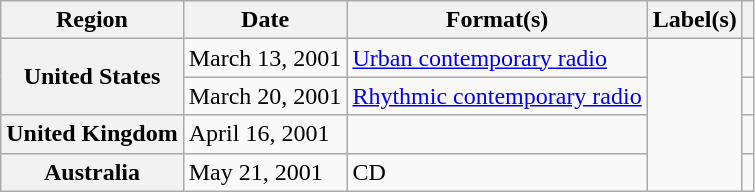<table class="wikitable plainrowheaders">
<tr>
<th scope="col">Region</th>
<th scope="col">Date</th>
<th scope="col">Format(s)</th>
<th scope="col">Label(s)</th>
<th scope="col"></th>
</tr>
<tr>
<th rowspan="2" scope="row">United States</th>
<td>March 13, 2001</td>
<td><a href='#'>Urban contemporary radio</a></td>
<td rowspan="4"></td>
<td align="center"></td>
</tr>
<tr>
<td>March 20, 2001</td>
<td><a href='#'>Rhythmic contemporary radio</a></td>
<td align="center"></td>
</tr>
<tr>
<th scope="row">United Kingdom</th>
<td>April 16, 2001</td>
<td></td>
<td align="center"></td>
</tr>
<tr>
<th scope="row">Australia</th>
<td>May 21, 2001</td>
<td>CD</td>
<td align="center"></td>
</tr>
</table>
